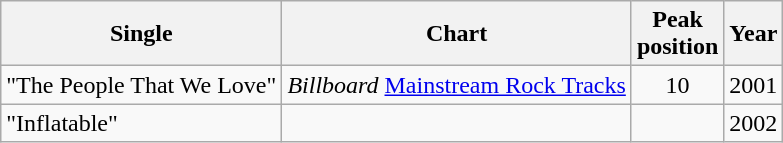<table class="wikitable">
<tr>
<th align="left">Single</th>
<th align="left">Chart</th>
<th align="left">Peak<br>position</th>
<th align="left">Year</th>
</tr>
<tr>
<td align="left">"The People That We Love"</td>
<td align="left"><em>Billboard</em> <a href='#'>Mainstream Rock Tracks</a></td>
<td style="text-align:center;">10</td>
<td style="text-align:center;">2001</td>
</tr>
<tr>
<td align="left">"Inflatable"</td>
<td align="left"></td>
<td style="text-align:center;"></td>
<td style="text-align:center;">2002</td>
</tr>
</table>
